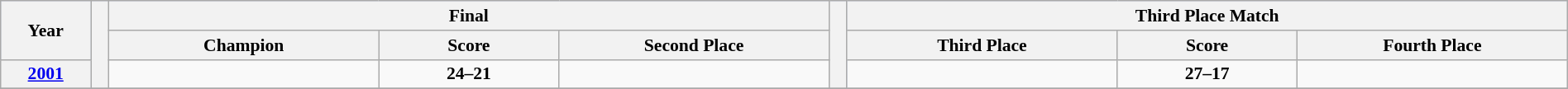<table class="wikitable" style="font-size:90%;" width=100%>
<tr bgcolor=#C1D8FF>
<th rowspan=2 width=5%>Year</th>
<th width=1% rowspan=3 bgcolor=ffffff></th>
<th colspan=3>Final</th>
<th width=1% rowspan=3 bgcolor=ffffff></th>
<th colspan=3>Third Place Match</th>
</tr>
<tr bgcolor=#EFEFEF>
<th width=15%>Champion</th>
<th width=10%>Score</th>
<th width=15%>Second Place</th>
<th width=15%>Third Place</th>
<th width=10%>Score</th>
<th width=15%>Fourth Place</th>
</tr>
<tr align=center>
<th><a href='#'>2001</a></th>
<td><strong></strong></td>
<td><strong>24–21</strong></td>
<td></td>
<td></td>
<td><strong>27–17</strong></td>
<td></td>
</tr>
<tr>
</tr>
</table>
